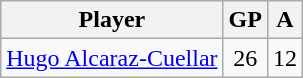<table class=wikitable>
<tr>
<th>Player</th>
<th>GP</th>
<th>A</th>
</tr>
<tr>
<td> <a href='#'>Hugo Alcaraz-Cuellar</a></td>
<td align="center">26</td>
<td align="center">12</td>
</tr>
</table>
